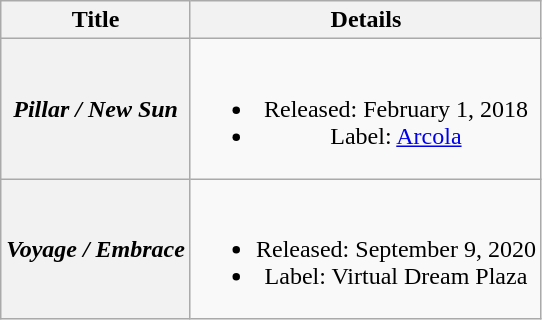<table class="wikitable plainrowheaders" style="text-align:center;">
<tr>
<th scope="col">Title</th>
<th scope="col">Details</th>
</tr>
<tr>
<th scope="row"><em>Pillar / New Sun</em></th>
<td><br><ul><li>Released: February 1, 2018</li><li>Label: <a href='#'>Arcola</a></li></ul></td>
</tr>
<tr>
<th scope="row"><em>Voyage / Embrace</em></th>
<td><br><ul><li>Released: September 9, 2020</li><li>Label: Virtual Dream Plaza</li></ul></td>
</tr>
</table>
